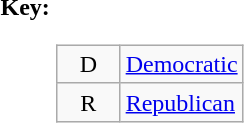<table>
<tr valign=top>
<th>Key:</th>
<td><br><table class=wikitable>
<tr>
<td align=center width=35px >D</td>
<td><a href='#'>Democratic</a></td>
</tr>
<tr>
<td align=center width=35px >R</td>
<td><a href='#'>Republican</a></td>
</tr>
</table>
</td>
</tr>
</table>
